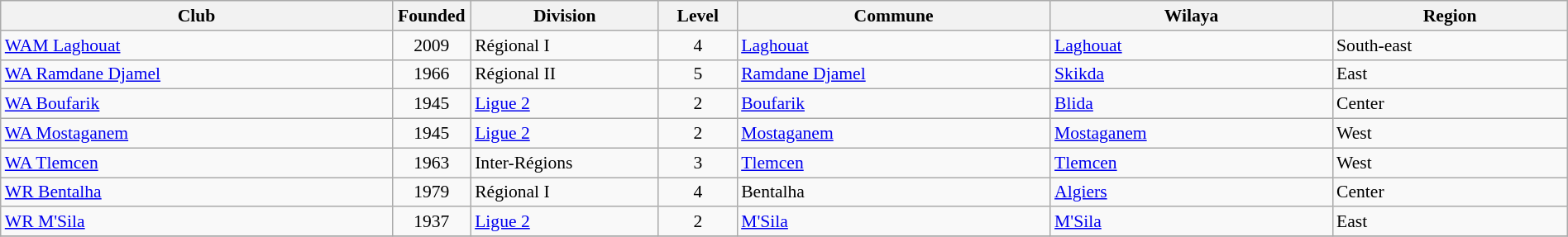<table class="wikitable sortable" width=100% style="font-size:90%">
<tr>
<th width=25%>Club</th>
<th width=5%>Founded</th>
<th width=12%>Division</th>
<th width=5%>Level</th>
<th width=20%>Commune</th>
<th width=18%>Wilaya</th>
<th width=18%>Region</th>
</tr>
<tr>
<td><a href='#'>WAM Laghouat</a></td>
<td align=center>2009</td>
<td>Régional I</td>
<td align=center>4</td>
<td><a href='#'>Laghouat</a></td>
<td><a href='#'>Laghouat</a></td>
<td>South-east</td>
</tr>
<tr>
<td><a href='#'>WA Ramdane Djamel</a></td>
<td align=center>1966</td>
<td>Régional II</td>
<td align=center>5</td>
<td><a href='#'>Ramdane Djamel</a></td>
<td><a href='#'>Skikda</a></td>
<td>East</td>
</tr>
<tr>
<td><a href='#'>WA Boufarik</a></td>
<td align=center>1945</td>
<td><a href='#'>Ligue 2</a></td>
<td align=center>2</td>
<td><a href='#'>Boufarik</a></td>
<td><a href='#'>Blida</a></td>
<td>Center</td>
</tr>
<tr>
<td><a href='#'>WA Mostaganem</a></td>
<td align=center>1945</td>
<td><a href='#'>Ligue 2</a></td>
<td align=center>2</td>
<td><a href='#'>Mostaganem</a></td>
<td><a href='#'>Mostaganem</a></td>
<td>West</td>
</tr>
<tr>
<td><a href='#'>WA Tlemcen</a></td>
<td align=center>1963</td>
<td>Inter-Régions</td>
<td align=center>3</td>
<td><a href='#'>Tlemcen</a></td>
<td><a href='#'>Tlemcen</a></td>
<td>West</td>
</tr>
<tr>
<td><a href='#'>WR Bentalha</a></td>
<td align=center>1979</td>
<td>Régional I</td>
<td align=center>4</td>
<td>Bentalha</td>
<td><a href='#'>Algiers</a></td>
<td>Center</td>
</tr>
<tr>
<td><a href='#'>WR M'Sila</a></td>
<td align=center>1937</td>
<td><a href='#'>Ligue 2</a></td>
<td align=center>2</td>
<td><a href='#'>M'Sila</a></td>
<td><a href='#'>M'Sila</a></td>
<td>East</td>
</tr>
<tr>
</tr>
</table>
